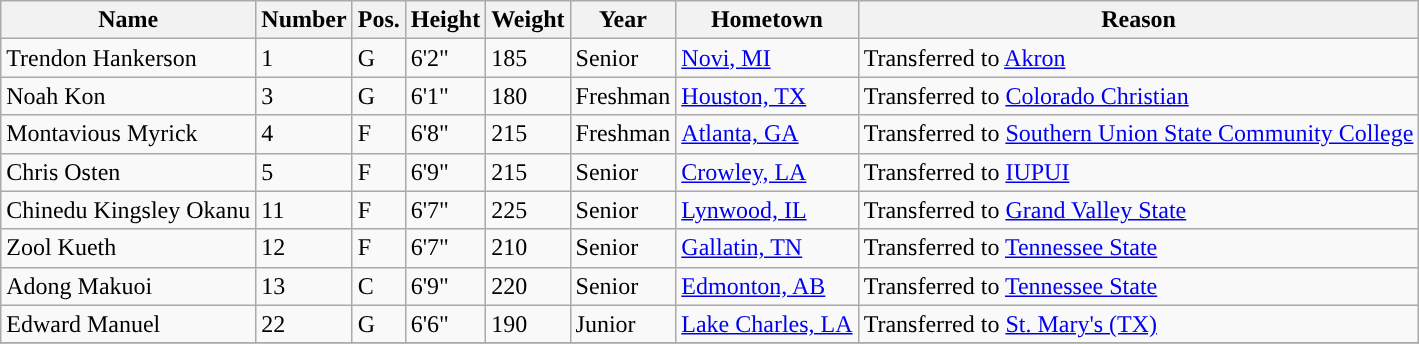<table class="wikitable sortable" border="1">
<tr align=center>
<th style="background:#">Name</th>
<th style="background:#">Number</th>
<th style="background:#">Pos.</th>
<th style="background:#">Height</th>
<th style="background:#">Weight</th>
<th style="background:#">Year</th>
<th style="background:#">Hometown</th>
<th style="background:#">Reason</th>
</tr>
<tr>
<td>Trendon Hankerson</td>
<td>1</td>
<td>G</td>
<td>6'2"</td>
<td>185</td>
<td>Senior</td>
<td><a href='#'>Novi, MI</a></td>
<td>Transferred to <a href='#'>Akron</a></td>
</tr>
<tr>
<td>Noah Kon</td>
<td>3</td>
<td>G</td>
<td>6'1"</td>
<td>180</td>
<td>Freshman</td>
<td><a href='#'>Houston, TX</a></td>
<td>Transferred to <a href='#'>Colorado Christian</a></td>
</tr>
<tr>
<td>Montavious Myrick</td>
<td>4</td>
<td>F</td>
<td>6'8"</td>
<td>215</td>
<td>Freshman</td>
<td><a href='#'>Atlanta, GA</a></td>
<td>Transferred to <a href='#'>Southern Union State Community College</a></td>
</tr>
<tr>
<td>Chris Osten</td>
<td>5</td>
<td>F</td>
<td>6'9"</td>
<td>215</td>
<td>Senior</td>
<td><a href='#'>Crowley, LA</a></td>
<td>Transferred to <a href='#'>IUPUI</a></td>
</tr>
<tr>
<td>Chinedu Kingsley Okanu</td>
<td>11</td>
<td>F</td>
<td>6'7"</td>
<td>225</td>
<td>Senior</td>
<td><a href='#'>Lynwood, IL</a></td>
<td>Transferred to <a href='#'>Grand Valley State</a></td>
</tr>
<tr>
<td>Zool Kueth</td>
<td>12</td>
<td>F</td>
<td>6'7"</td>
<td>210</td>
<td>Senior</td>
<td><a href='#'>Gallatin, TN</a></td>
<td>Transferred to <a href='#'>Tennessee State</a></td>
</tr>
<tr>
<td>Adong Makuoi</td>
<td>13</td>
<td>C</td>
<td>6'9"</td>
<td>220</td>
<td>Senior</td>
<td><a href='#'>Edmonton, AB</a></td>
<td>Transferred to <a href='#'>Tennessee State</a></td>
</tr>
<tr>
<td>Edward Manuel</td>
<td>22</td>
<td>G</td>
<td>6'6"</td>
<td>190</td>
<td>Junior</td>
<td><a href='#'>Lake Charles, LA</a></td>
<td>Transferred to <a href='#'>St. Mary's (TX)</a></td>
</tr>
<tr>
</tr>
</table>
